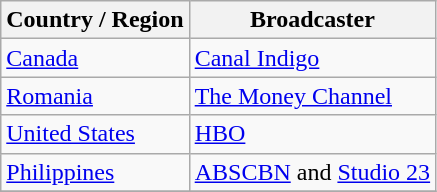<table class="wikitable collapsible collapsed">
<tr>
<th>Country / Region</th>
<th>Broadcaster</th>
</tr>
<tr>
<td> <a href='#'>Canada</a></td>
<td><a href='#'>Canal Indigo</a></td>
</tr>
<tr>
<td> <a href='#'>Romania</a></td>
<td><a href='#'>The Money Channel</a></td>
</tr>
<tr>
<td> <a href='#'>United States</a></td>
<td><a href='#'>HBO</a></td>
</tr>
<tr>
<td> <a href='#'>Philippines</a></td>
<td><a href='#'>ABSCBN</a> and <a href='#'>Studio 23</a></td>
</tr>
<tr>
</tr>
</table>
